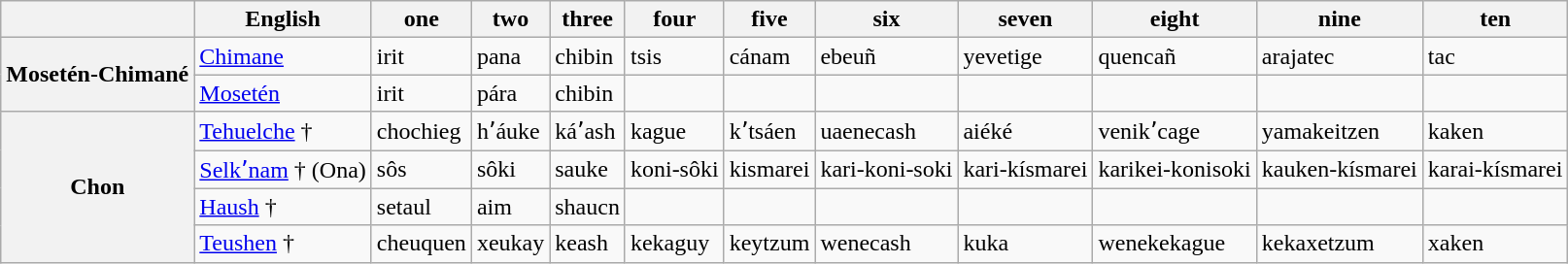<table class="wikitable">
<tr>
<th></th>
<th>English</th>
<th>one</th>
<th>two</th>
<th>three</th>
<th>four</th>
<th>five</th>
<th>six</th>
<th>seven</th>
<th>eight</th>
<th>nine</th>
<th>ten</th>
</tr>
<tr>
<th rowspan="2">Mosetén-Chimané</th>
<td><a href='#'>Chimane</a></td>
<td>irit</td>
<td>pana</td>
<td>chibin</td>
<td>tsis</td>
<td>cánam</td>
<td>ebeuñ</td>
<td>yevetige</td>
<td>quencañ</td>
<td>arajatec</td>
<td>tac</td>
</tr>
<tr>
<td><a href='#'>Mosetén</a></td>
<td>irit</td>
<td>pára</td>
<td>chibin</td>
<td></td>
<td></td>
<td></td>
<td></td>
<td></td>
<td></td>
<td></td>
</tr>
<tr>
<th rowspan="4">Chon</th>
<td><a href='#'>Tehuelche</a> †</td>
<td>chochieg</td>
<td>hʼáuke</td>
<td>káʼash</td>
<td>kague</td>
<td>kʼtsáen</td>
<td>uaenecash</td>
<td>aiéké</td>
<td>venikʼcage</td>
<td>yamakeitzen</td>
<td>kaken</td>
</tr>
<tr>
<td><a href='#'>Selkʼnam</a> † (Ona)</td>
<td>sôs</td>
<td>sôki</td>
<td>sauke</td>
<td>koni-sôki</td>
<td>kismarei</td>
<td>kari-koni-soki</td>
<td>kari-kísmarei</td>
<td>karikei-konisoki</td>
<td>kauken-kísmarei</td>
<td>karai-kísmarei</td>
</tr>
<tr>
<td><a href='#'>Haush</a> †</td>
<td>setaul</td>
<td>aim</td>
<td>shaucn</td>
<td></td>
<td></td>
<td></td>
<td></td>
<td></td>
<td></td>
<td></td>
</tr>
<tr>
<td><a href='#'>Teushen</a> †</td>
<td>cheuquen</td>
<td>xeukay</td>
<td>keash</td>
<td>kekaguy</td>
<td>keytzum</td>
<td>wenecash</td>
<td>kuka</td>
<td>wenekekague</td>
<td>kekaxetzum</td>
<td>xaken</td>
</tr>
</table>
